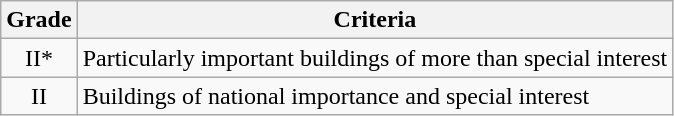<table class="wikitable">
<tr>
<th>Grade</th>
<th>Criteria</th>
</tr>
<tr>
<td align="center" >II*</td>
<td>Particularly important buildings of more than special interest</td>
</tr>
<tr>
<td align="center" >II</td>
<td>Buildings of national importance and special interest</td>
</tr>
</table>
